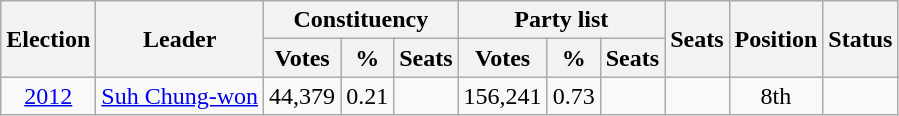<table class="wikitable" style="text-align:center">
<tr>
<th rowspan="2">Election</th>
<th rowspan="2">Leader</th>
<th colspan="3">Constituency</th>
<th colspan="3">Party list</th>
<th rowspan="2">Seats</th>
<th rowspan="2">Position</th>
<th rowspan="2">Status</th>
</tr>
<tr>
<th>Votes</th>
<th>%</th>
<th>Seats</th>
<th>Votes</th>
<th>%</th>
<th>Seats</th>
</tr>
<tr>
<td><a href='#'>2012</a></td>
<td><a href='#'>Suh Chung-won</a></td>
<td>44,379</td>
<td>0.21</td>
<td></td>
<td>156,241</td>
<td>0.73</td>
<td></td>
<td></td>
<td>8th</td>
<td></td>
</tr>
</table>
